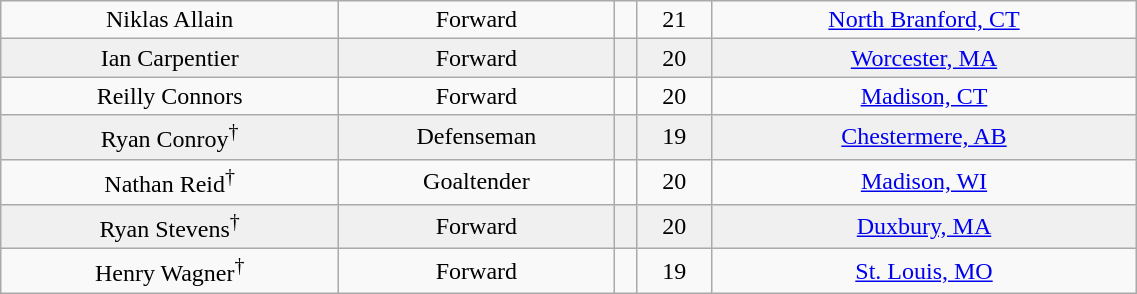<table class="wikitable" width="60%">
<tr align="center" bgcolor="">
<td>Niklas Allain</td>
<td>Forward</td>
<td></td>
<td>21</td>
<td><a href='#'>North Branford, CT</a></td>
</tr>
<tr align="center" bgcolor="f0f0f0">
<td>Ian Carpentier</td>
<td>Forward</td>
<td></td>
<td>20</td>
<td><a href='#'>Worcester, MA</a></td>
</tr>
<tr align="center" bgcolor="">
<td>Reilly Connors</td>
<td>Forward</td>
<td></td>
<td>20</td>
<td><a href='#'>Madison, CT</a></td>
</tr>
<tr align="center" bgcolor="f0f0f0">
<td>Ryan Conroy<sup>†</sup></td>
<td>Defenseman</td>
<td></td>
<td>19</td>
<td><a href='#'>Chestermere, AB</a></td>
</tr>
<tr align="center" bgcolor="">
<td>Nathan Reid<sup>†</sup></td>
<td>Goaltender</td>
<td></td>
<td>20</td>
<td><a href='#'>Madison, WI</a></td>
</tr>
<tr align="center" bgcolor="f0f0f0">
<td>Ryan Stevens<sup>†</sup></td>
<td>Forward</td>
<td></td>
<td>20</td>
<td><a href='#'>Duxbury, MA</a></td>
</tr>
<tr align="center" bgcolor="">
<td>Henry Wagner<sup>†</sup></td>
<td>Forward</td>
<td></td>
<td>19</td>
<td><a href='#'>St. Louis, MO</a></td>
</tr>
</table>
